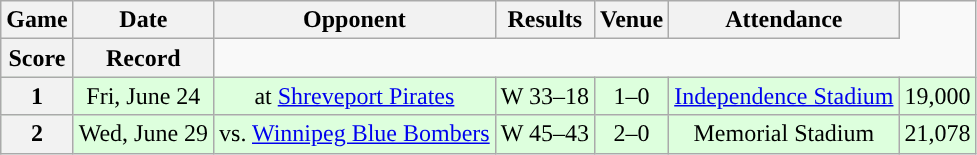<table class="wikitable" style="text-align:center">
<tr>
<th>Game</th>
<th>Date</th>
<th>Opponent</th>
<th>Results</th>
<th>Venue</th>
<th>Attendance</th>
</tr>
<tr>
<th>Score</th>
<th>Record</th>
</tr>
<tr style="background:#ddffdd">
<th>1</th>
<td>Fri, June 24</td>
<td>at <a href='#'>Shreveport Pirates</a></td>
<td>W 33–18</td>
<td>1–0</td>
<td><a href='#'>Independence Stadium</a></td>
<td>19,000</td>
</tr>
<tr style="background:#ddffdd">
<th>2</th>
<td>Wed, June 29</td>
<td>vs. <a href='#'>Winnipeg Blue Bombers</a></td>
<td>W 45–43</td>
<td>2–0</td>
<td>Memorial Stadium</td>
<td>21,078</td>
</tr>
</table>
